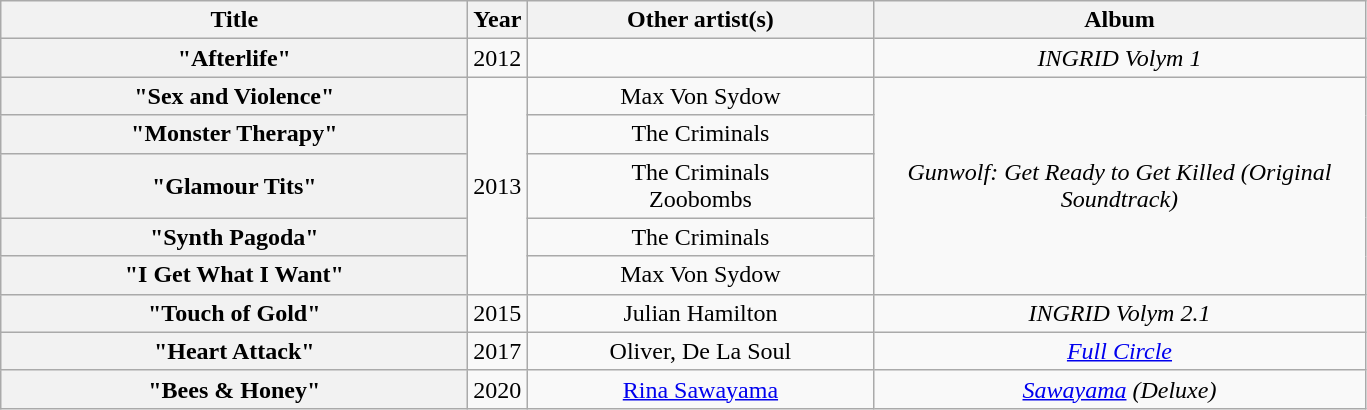<table class="wikitable plainrowheaders" style="text-align:center">
<tr>
<th scope="col" style="width:19em;">Title</th>
<th scope="col">Year</th>
<th scope="col" style="width:14em;">Other artist(s)</th>
<th scope="col" style="width:20em;">Album</th>
</tr>
<tr>
<th scope="row">"Afterlife"</th>
<td>2012</td>
<td></td>
<td><em>INGRID Volym 1</em></td>
</tr>
<tr>
<th scope="row">"Sex and Violence"</th>
<td rowspan=5>2013</td>
<td>Max Von Sydow</td>
<td rowspan=5><em>Gunwolf: Get Ready to Get Killed (Original Soundtrack)</em></td>
</tr>
<tr>
<th scope="row">"Monster Therapy"</th>
<td>The Criminals</td>
</tr>
<tr>
<th scope="row">"Glamour Tits"</th>
<td>The Criminals<br>Zoobombs</td>
</tr>
<tr>
<th scope="row">"Synth Pagoda"</th>
<td>The Criminals</td>
</tr>
<tr>
<th scope="row">"I Get What I Want"</th>
<td>Max Von Sydow</td>
</tr>
<tr>
<th scope="row">"Touch of Gold"</th>
<td>2015</td>
<td>Julian Hamilton</td>
<td><em>INGRID Volym 2.1</em></td>
</tr>
<tr>
<th scope="row">"Heart Attack"</th>
<td>2017</td>
<td>Oliver, De La Soul</td>
<td><em><a href='#'>Full Circle</a></em></td>
</tr>
<tr>
<th scope="row">"Bees & Honey"</th>
<td>2020</td>
<td><a href='#'>Rina Sawayama</a></td>
<td><em><a href='#'>Sawayama</a> (Deluxe)</em></td>
</tr>
</table>
